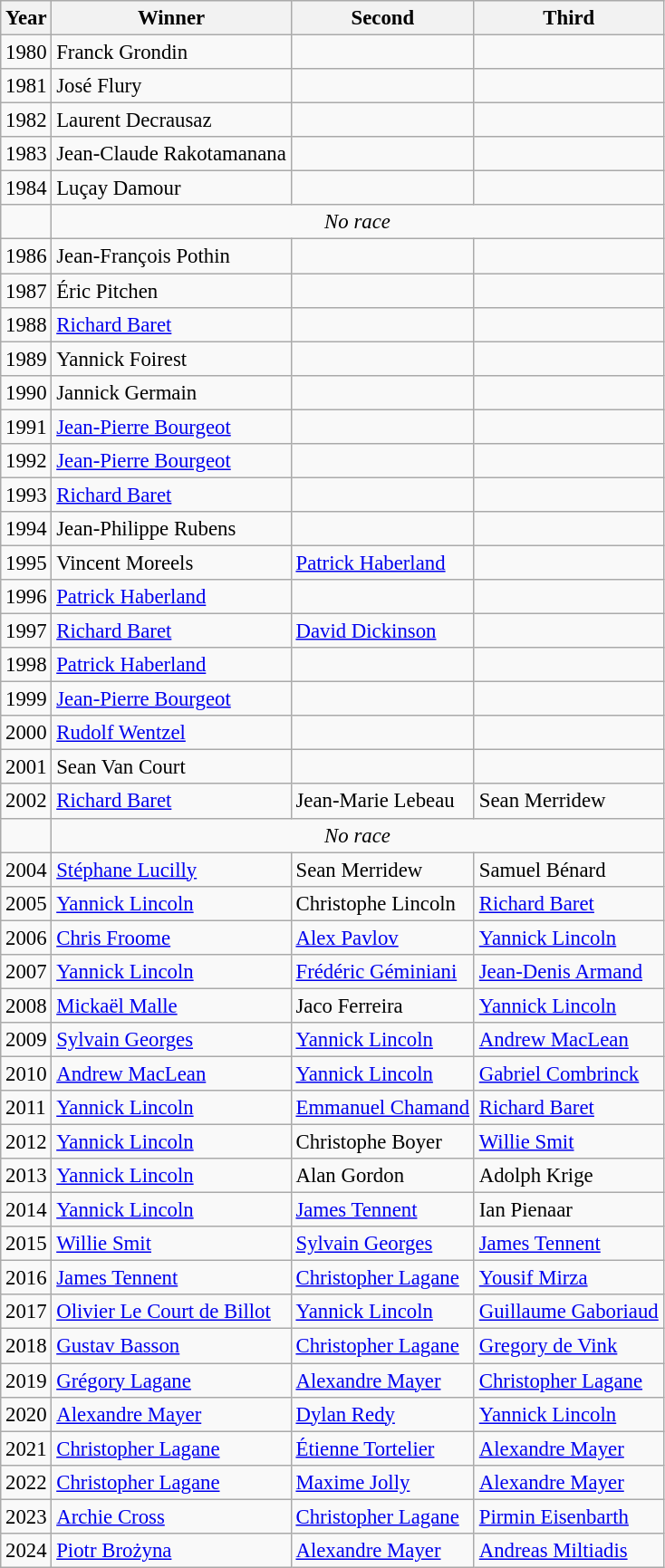<table class="wikitable sortable" style="font-size:95%">
<tr>
<th>Year</th>
<th>Winner</th>
<th>Second</th>
<th>Third</th>
</tr>
<tr>
<td>1980</td>
<td> Franck Grondin</td>
<td></td>
<td></td>
</tr>
<tr>
<td>1981</td>
<td> José Flury</td>
<td></td>
<td></td>
</tr>
<tr>
<td>1982</td>
<td> Laurent Decrausaz</td>
<td></td>
<td></td>
</tr>
<tr>
<td>1983</td>
<td> Jean-Claude Rakotamanana</td>
<td></td>
<td></td>
</tr>
<tr>
<td>1984</td>
<td> Luçay Damour</td>
<td></td>
<td></td>
</tr>
<tr>
<td></td>
<td colspan=3 align=center><em>No race</em></td>
</tr>
<tr>
<td>1986</td>
<td> Jean-François Pothin</td>
<td></td>
<td></td>
</tr>
<tr>
<td>1987</td>
<td> Éric Pitchen</td>
<td></td>
<td></td>
</tr>
<tr>
<td>1988</td>
<td> <a href='#'>Richard Baret</a></td>
<td></td>
<td></td>
</tr>
<tr>
<td>1989</td>
<td> Yannick Foirest</td>
<td></td>
<td></td>
</tr>
<tr>
<td>1990</td>
<td> Jannick Germain</td>
<td></td>
<td></td>
</tr>
<tr>
<td>1991</td>
<td> <a href='#'>Jean-Pierre Bourgeot</a></td>
<td></td>
<td></td>
</tr>
<tr>
<td>1992</td>
<td> <a href='#'>Jean-Pierre Bourgeot</a></td>
<td></td>
<td></td>
</tr>
<tr>
<td>1993</td>
<td> <a href='#'>Richard Baret</a></td>
<td></td>
<td></td>
</tr>
<tr>
<td>1994</td>
<td> Jean-Philippe Rubens</td>
<td></td>
<td></td>
</tr>
<tr>
<td>1995</td>
<td> Vincent Moreels</td>
<td> <a href='#'>Patrick Haberland</a></td>
<td></td>
</tr>
<tr>
<td>1996</td>
<td> <a href='#'>Patrick Haberland</a></td>
<td></td>
<td></td>
</tr>
<tr>
<td>1997</td>
<td> <a href='#'>Richard Baret</a></td>
<td> <a href='#'>David Dickinson</a></td>
</tr>
<tr>
<td>1998</td>
<td> <a href='#'>Patrick Haberland</a></td>
<td></td>
<td></td>
</tr>
<tr>
<td>1999</td>
<td> <a href='#'>Jean-Pierre Bourgeot</a></td>
<td></td>
<td></td>
</tr>
<tr>
<td>2000</td>
<td> <a href='#'>Rudolf Wentzel</a></td>
<td></td>
<td></td>
</tr>
<tr>
<td>2001</td>
<td> Sean Van Court</td>
<td></td>
<td></td>
</tr>
<tr>
<td>2002</td>
<td> <a href='#'>Richard Baret</a></td>
<td> Jean-Marie Lebeau</td>
<td> Sean Merridew</td>
</tr>
<tr>
<td></td>
<td colspan=3 align=center><em>No race</em></td>
</tr>
<tr>
<td>2004</td>
<td> <a href='#'>Stéphane Lucilly</a></td>
<td> Sean Merridew</td>
<td> Samuel Bénard</td>
</tr>
<tr>
<td>2005</td>
<td> <a href='#'>Yannick Lincoln</a></td>
<td> Christophe Lincoln</td>
<td> <a href='#'>Richard Baret</a></td>
</tr>
<tr>
<td>2006</td>
<td> <a href='#'>Chris Froome</a></td>
<td> <a href='#'>Alex Pavlov</a></td>
<td> <a href='#'>Yannick Lincoln</a></td>
</tr>
<tr>
<td>2007</td>
<td> <a href='#'>Yannick Lincoln</a></td>
<td> <a href='#'>Frédéric Géminiani</a></td>
<td> <a href='#'>Jean-Denis Armand</a></td>
</tr>
<tr>
<td>2008</td>
<td> <a href='#'>Mickaël Malle</a></td>
<td> Jaco Ferreira</td>
<td> <a href='#'>Yannick Lincoln</a></td>
</tr>
<tr>
<td>2009</td>
<td> <a href='#'>Sylvain Georges</a></td>
<td> <a href='#'>Yannick Lincoln</a></td>
<td> <a href='#'>Andrew MacLean</a></td>
</tr>
<tr>
<td>2010</td>
<td> <a href='#'>Andrew MacLean</a></td>
<td> <a href='#'>Yannick Lincoln</a></td>
<td> <a href='#'>Gabriel Combrinck</a></td>
</tr>
<tr>
<td>2011</td>
<td> <a href='#'>Yannick Lincoln</a></td>
<td> <a href='#'>Emmanuel Chamand</a></td>
<td> <a href='#'>Richard Baret</a></td>
</tr>
<tr>
<td>2012</td>
<td> <a href='#'>Yannick Lincoln</a></td>
<td> Christophe Boyer</td>
<td> <a href='#'>Willie Smit</a></td>
</tr>
<tr>
<td>2013</td>
<td> <a href='#'>Yannick Lincoln</a></td>
<td> Alan Gordon</td>
<td> Adolph Krige</td>
</tr>
<tr>
<td>2014</td>
<td> <a href='#'>Yannick Lincoln</a></td>
<td> <a href='#'>James Tennent</a></td>
<td> Ian Pienaar</td>
</tr>
<tr>
<td>2015</td>
<td> <a href='#'>Willie Smit</a></td>
<td> <a href='#'>Sylvain Georges</a></td>
<td> <a href='#'>James Tennent</a></td>
</tr>
<tr>
<td>2016</td>
<td> <a href='#'>James Tennent</a></td>
<td> <a href='#'>Christopher Lagane</a></td>
<td> <a href='#'>Yousif Mirza</a></td>
</tr>
<tr>
<td>2017</td>
<td> <a href='#'>Olivier Le Court de Billot</a></td>
<td> <a href='#'>Yannick Lincoln</a></td>
<td> <a href='#'>Guillaume Gaboriaud</a></td>
</tr>
<tr>
<td>2018</td>
<td> <a href='#'>Gustav Basson</a></td>
<td> <a href='#'>Christopher Lagane</a></td>
<td> <a href='#'>Gregory de Vink</a></td>
</tr>
<tr>
<td>2019</td>
<td> <a href='#'>Grégory Lagane</a></td>
<td> <a href='#'>Alexandre Mayer</a></td>
<td> <a href='#'>Christopher Lagane</a></td>
</tr>
<tr>
<td>2020</td>
<td> <a href='#'>Alexandre Mayer</a></td>
<td> <a href='#'>Dylan Redy</a></td>
<td> <a href='#'>Yannick Lincoln</a></td>
</tr>
<tr>
<td>2021</td>
<td> <a href='#'>Christopher Lagane</a></td>
<td> <a href='#'>Étienne Tortelier</a></td>
<td> <a href='#'>Alexandre Mayer</a></td>
</tr>
<tr>
<td>2022</td>
<td> <a href='#'>Christopher Lagane</a></td>
<td> <a href='#'>Maxime Jolly</a></td>
<td> <a href='#'>Alexandre Mayer</a></td>
</tr>
<tr>
<td>2023</td>
<td> <a href='#'>Archie Cross</a></td>
<td> <a href='#'>Christopher Lagane</a></td>
<td> <a href='#'>Pirmin Eisenbarth</a></td>
</tr>
<tr>
<td>2024</td>
<td> <a href='#'>Piotr Brożyna</a></td>
<td> <a href='#'>Alexandre Mayer</a></td>
<td> <a href='#'>Andreas Miltiadis</a></td>
</tr>
</table>
